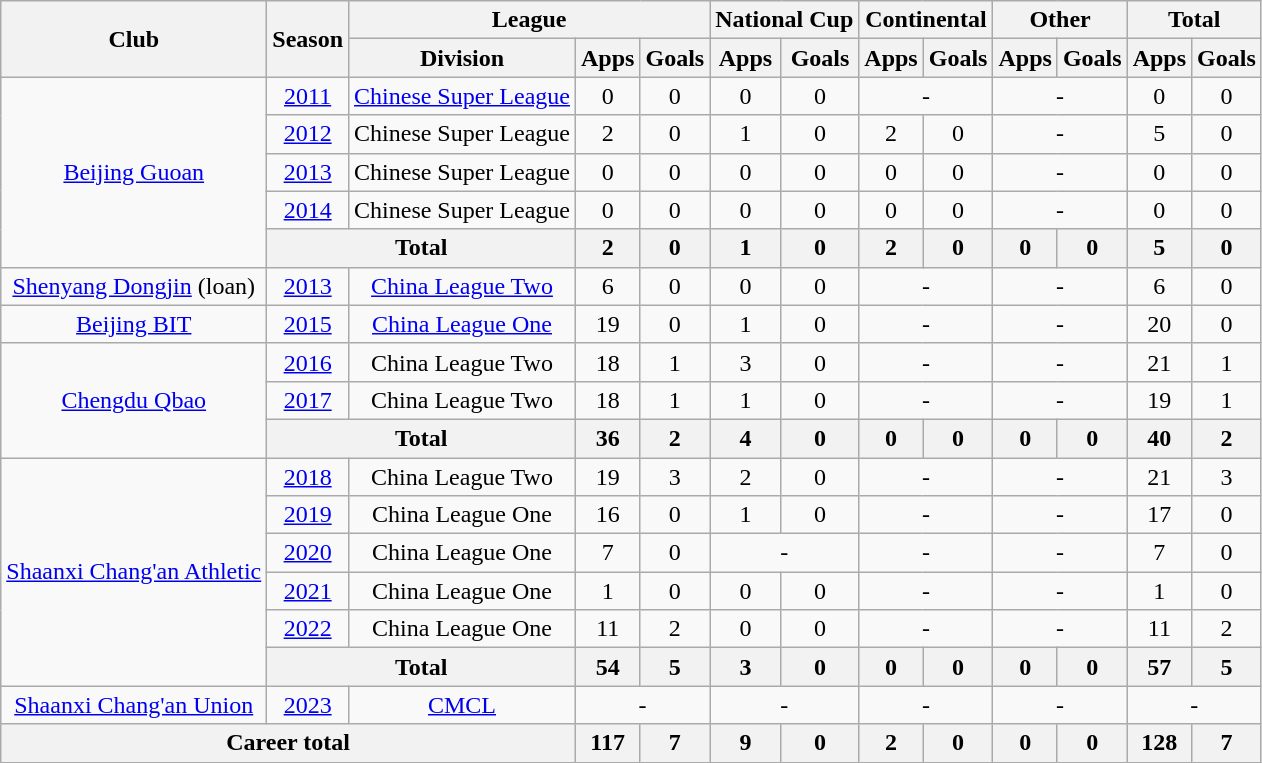<table class="wikitable" style="text-align: center">
<tr>
<th rowspan="2">Club</th>
<th rowspan="2">Season</th>
<th colspan="3">League</th>
<th colspan="2">National Cup</th>
<th colspan="2">Continental</th>
<th colspan="2">Other</th>
<th colspan="2">Total</th>
</tr>
<tr>
<th>Division</th>
<th>Apps</th>
<th>Goals</th>
<th>Apps</th>
<th>Goals</th>
<th>Apps</th>
<th>Goals</th>
<th>Apps</th>
<th>Goals</th>
<th>Apps</th>
<th>Goals</th>
</tr>
<tr>
<td rowspan=5><a href='#'>Beijing Guoan</a></td>
<td><a href='#'>2011</a></td>
<td><a href='#'>Chinese Super League</a></td>
<td>0</td>
<td>0</td>
<td>0</td>
<td>0</td>
<td colspan="2">-</td>
<td colspan="2">-</td>
<td>0</td>
<td>0</td>
</tr>
<tr>
<td><a href='#'>2012</a></td>
<td>Chinese Super League</td>
<td>2</td>
<td>0</td>
<td>1</td>
<td>0</td>
<td>2</td>
<td>0</td>
<td colspan="2">-</td>
<td>5</td>
<td>0</td>
</tr>
<tr>
<td><a href='#'>2013</a></td>
<td>Chinese Super League</td>
<td>0</td>
<td>0</td>
<td>0</td>
<td>0</td>
<td>0</td>
<td>0</td>
<td colspan="2">-</td>
<td>0</td>
<td>0</td>
</tr>
<tr>
<td><a href='#'>2014</a></td>
<td>Chinese Super League</td>
<td>0</td>
<td>0</td>
<td>0</td>
<td>0</td>
<td>0</td>
<td>0</td>
<td colspan="2">-</td>
<td>0</td>
<td>0</td>
</tr>
<tr>
<th colspan="2"><strong>Total</strong></th>
<th>2</th>
<th>0</th>
<th>1</th>
<th>0</th>
<th>2</th>
<th>0</th>
<th>0</th>
<th>0</th>
<th>5</th>
<th>0</th>
</tr>
<tr>
<td><a href='#'>Shenyang Dongjin</a> (loan)</td>
<td><a href='#'>2013</a></td>
<td><a href='#'>China League Two</a></td>
<td>6</td>
<td>0</td>
<td>0</td>
<td>0</td>
<td colspan="2">-</td>
<td colspan="2">-</td>
<td>6</td>
<td>0</td>
</tr>
<tr>
<td><a href='#'>Beijing BIT</a></td>
<td><a href='#'>2015</a></td>
<td><a href='#'>China League One</a></td>
<td>19</td>
<td>0</td>
<td>1</td>
<td>0</td>
<td colspan="2">-</td>
<td colspan="2">-</td>
<td>20</td>
<td>0</td>
</tr>
<tr>
<td rowspan=3><a href='#'>Chengdu Qbao</a></td>
<td><a href='#'>2016</a></td>
<td>China League Two</td>
<td>18</td>
<td>1</td>
<td>3</td>
<td>0</td>
<td colspan="2">-</td>
<td colspan="2">-</td>
<td>21</td>
<td>1</td>
</tr>
<tr>
<td><a href='#'>2017</a></td>
<td>China League Two</td>
<td>18</td>
<td>1</td>
<td>1</td>
<td>0</td>
<td colspan="2">-</td>
<td colspan="2">-</td>
<td>19</td>
<td>1</td>
</tr>
<tr>
<th colspan="2"><strong>Total</strong></th>
<th>36</th>
<th>2</th>
<th>4</th>
<th>0</th>
<th>0</th>
<th>0</th>
<th>0</th>
<th>0</th>
<th>40</th>
<th>2</th>
</tr>
<tr>
<td rowspan=6><a href='#'>Shaanxi Chang'an Athletic</a></td>
<td><a href='#'>2018</a></td>
<td>China League Two</td>
<td>19</td>
<td>3</td>
<td>2</td>
<td>0</td>
<td colspan="2">-</td>
<td colspan="2">-</td>
<td>21</td>
<td>3</td>
</tr>
<tr>
<td><a href='#'>2019</a></td>
<td>China League One</td>
<td>16</td>
<td>0</td>
<td>1</td>
<td>0</td>
<td colspan="2">-</td>
<td colspan="2">-</td>
<td>17</td>
<td>0</td>
</tr>
<tr>
<td><a href='#'>2020</a></td>
<td>China League One</td>
<td>7</td>
<td>0</td>
<td colspan="2">-</td>
<td colspan="2">-</td>
<td colspan="2">-</td>
<td>7</td>
<td>0</td>
</tr>
<tr>
<td><a href='#'>2021</a></td>
<td>China League One</td>
<td>1</td>
<td>0</td>
<td>0</td>
<td>0</td>
<td colspan="2">-</td>
<td colspan="2">-</td>
<td>1</td>
<td>0</td>
</tr>
<tr>
<td><a href='#'>2022</a></td>
<td>China League One</td>
<td>11</td>
<td>2</td>
<td>0</td>
<td>0</td>
<td colspan="2">-</td>
<td colspan="2">-</td>
<td>11</td>
<td>2</td>
</tr>
<tr>
<th colspan="2"><strong>Total</strong></th>
<th>54</th>
<th>5</th>
<th>3</th>
<th>0</th>
<th>0</th>
<th>0</th>
<th>0</th>
<th>0</th>
<th>57</th>
<th>5</th>
</tr>
<tr>
<td><a href='#'>Shaanxi Chang'an Union</a></td>
<td><a href='#'>2023</a></td>
<td><a href='#'>CMCL</a></td>
<td colspan="2">-</td>
<td colspan="2">-</td>
<td colspan="2">-</td>
<td colspan="2">-</td>
<td colspan="2">-</td>
</tr>
<tr>
<th colspan=3>Career total</th>
<th>117</th>
<th>7</th>
<th>9</th>
<th>0</th>
<th>2</th>
<th>0</th>
<th>0</th>
<th>0</th>
<th>128</th>
<th>7</th>
</tr>
</table>
